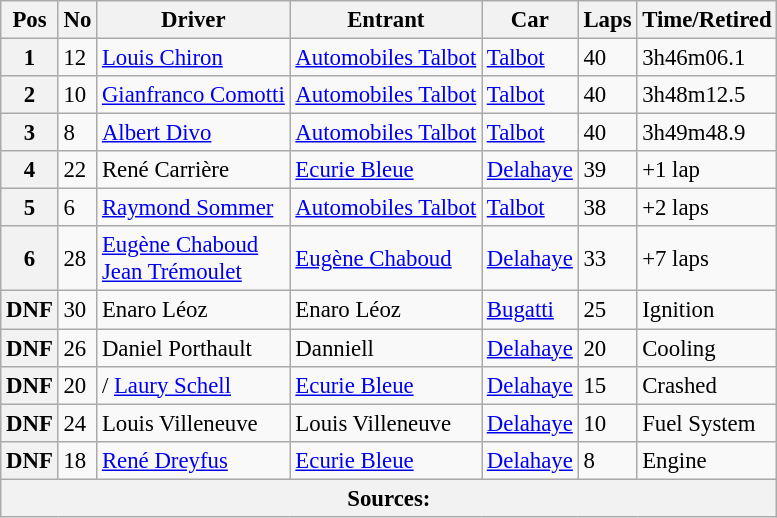<table class="wikitable" style="font-size: 95%;">
<tr>
<th>Pos</th>
<th>No</th>
<th>Driver</th>
<th>Entrant</th>
<th>Car</th>
<th>Laps</th>
<th>Time/Retired</th>
</tr>
<tr>
<th>1</th>
<td>12</td>
<td> <a href='#'>Louis Chiron</a></td>
<td><a href='#'>Automobiles Talbot</a></td>
<td><a href='#'>Talbot</a></td>
<td>40</td>
<td>3h46m06.1</td>
</tr>
<tr>
<th>2</th>
<td>10</td>
<td> <a href='#'>Gianfranco Comotti</a></td>
<td><a href='#'>Automobiles Talbot</a></td>
<td><a href='#'>Talbot</a></td>
<td>40</td>
<td>3h48m12.5</td>
</tr>
<tr>
<th>3</th>
<td>8</td>
<td> <a href='#'>Albert Divo</a></td>
<td><a href='#'>Automobiles Talbot</a></td>
<td><a href='#'>Talbot</a></td>
<td>40</td>
<td>3h49m48.9</td>
</tr>
<tr>
<th>4</th>
<td>22</td>
<td> René Carrière</td>
<td><a href='#'>Ecurie Bleue</a></td>
<td><a href='#'>Delahaye</a></td>
<td>39</td>
<td>+1 lap</td>
</tr>
<tr>
<th>5</th>
<td>6</td>
<td> <a href='#'>Raymond Sommer</a></td>
<td><a href='#'>Automobiles Talbot</a></td>
<td><a href='#'>Talbot</a></td>
<td>38</td>
<td>+2 laps</td>
</tr>
<tr>
<th>6</th>
<td>28</td>
<td> <a href='#'>Eugène Chaboud</a> <br>  <a href='#'>Jean Trémoulet</a></td>
<td><a href='#'>Eugène Chaboud</a></td>
<td><a href='#'>Delahaye</a></td>
<td>33</td>
<td>+7 laps</td>
</tr>
<tr>
<th>DNF</th>
<td>30</td>
<td> Enaro Léoz</td>
<td>Enaro Léoz</td>
<td><a href='#'>Bugatti</a></td>
<td>25</td>
<td>Ignition</td>
</tr>
<tr>
<th>DNF</th>
<td>26</td>
<td> Daniel Porthault</td>
<td>Danniell</td>
<td><a href='#'>Delahaye</a></td>
<td>20</td>
<td>Cooling</td>
</tr>
<tr>
<th>DNF</th>
<td>20</td>
<td>/ <a href='#'>Laury Schell</a></td>
<td><a href='#'>Ecurie Bleue</a></td>
<td><a href='#'>Delahaye</a></td>
<td>15</td>
<td>Crashed</td>
</tr>
<tr>
<th>DNF</th>
<td>24</td>
<td> Louis Villeneuve</td>
<td>Louis Villeneuve</td>
<td><a href='#'>Delahaye</a></td>
<td>10</td>
<td>Fuel System</td>
</tr>
<tr>
<th>DNF</th>
<td>18</td>
<td> <a href='#'>René Dreyfus</a></td>
<td><a href='#'>Ecurie Bleue</a></td>
<td><a href='#'>Delahaye</a></td>
<td>8</td>
<td>Engine</td>
</tr>
<tr>
<th colspan=7>Sources:</th>
</tr>
</table>
